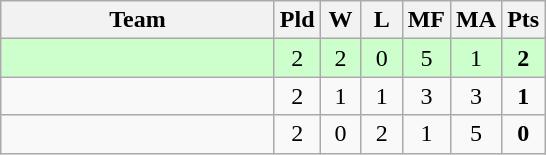<table class=wikitable style="text-align:center">
<tr>
<th width=175>Team</th>
<th width=20>Pld</th>
<th width=20>W</th>
<th width=20>L</th>
<th width=20>MF</th>
<th width=20>MA</th>
<th width=20>Pts</th>
</tr>
<tr bgcolor=ccffcc>
<td style="text-align:left"></td>
<td>2</td>
<td>2</td>
<td>0</td>
<td>5</td>
<td>1</td>
<td><strong>2</strong></td>
</tr>
<tr>
<td style="text-align:left"></td>
<td>2</td>
<td>1</td>
<td>1</td>
<td>3</td>
<td>3</td>
<td><strong>1</strong></td>
</tr>
<tr>
<td style="text-align:left"></td>
<td>2</td>
<td>0</td>
<td>2</td>
<td>1</td>
<td>5</td>
<td><strong>0</strong></td>
</tr>
</table>
